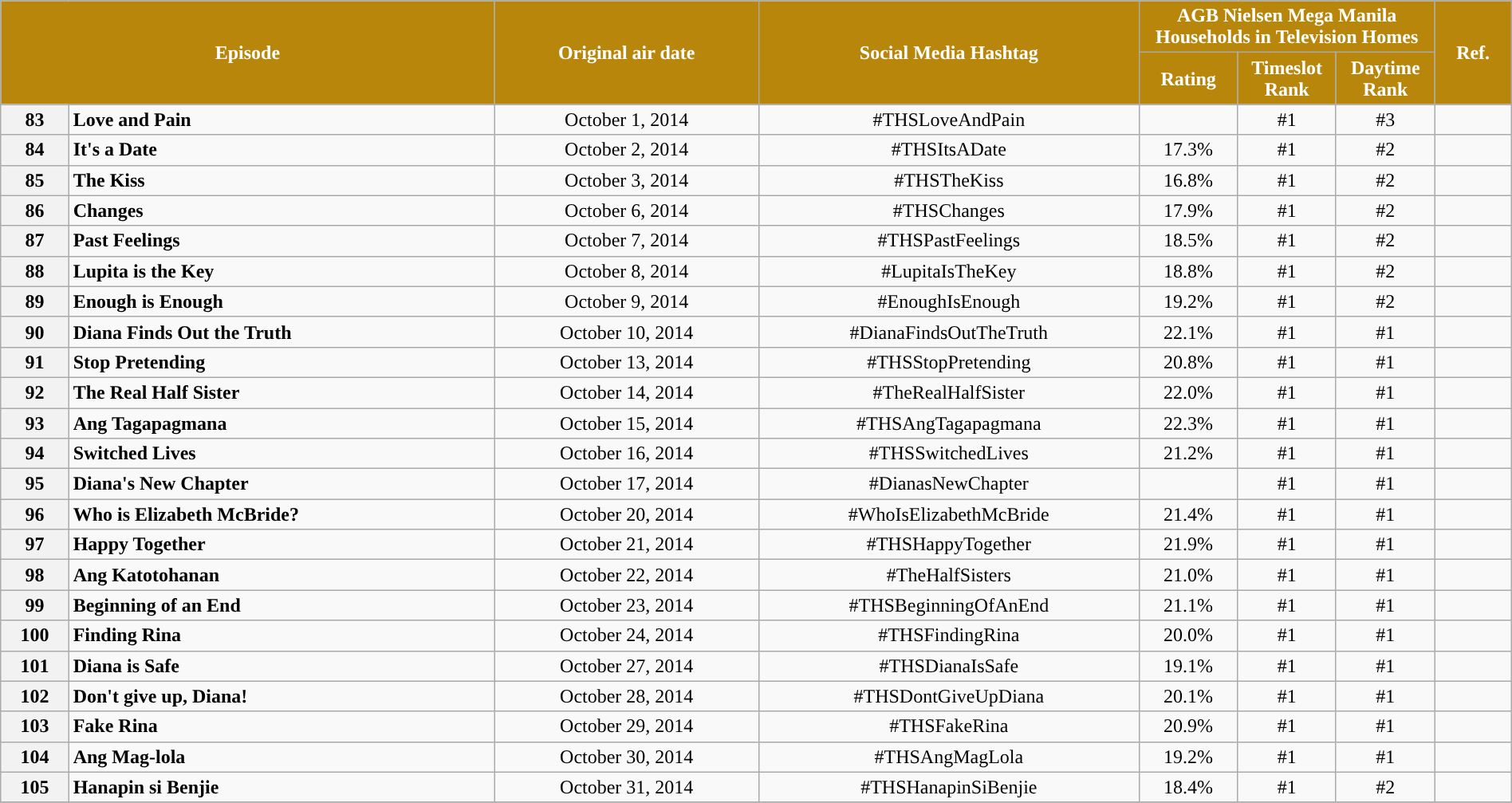<table class="wikitable" style="text-align:center; font-size:100%; line-height:18px;"  width="100%">
<tr>
<th colspan="2" rowspan="2" style="background-color:#B8860B; color:#ffffff;">Episode</th>
<th style="background:#B8860B; color:white" rowspan="2">Original air date</th>
<th style="background:#B8860B; color:white" rowspan="2">Social Media Hashtag</th>
<th style="background-color:#B8860B; color:#ffffff;" colspan="3">AGB Nielsen Mega Manila Households in Television Homes</th>
<th rowspan="2" style="background:#B8860B; color:white">Ref.</th>
</tr>
<tr style="text-align: center style=">
<th style="background-color:#B8860B; width:75px; color:#ffffff;">Rating</th>
<th style="background-color:#B8860B; width:75px; color:#ffffff;">Timeslot Rank</th>
<th style="background-color:#B8860B; width:75px; color:#ffffff;">Daytime Rank</th>
</tr>
<tr>
<th>83</th>
<td style="text-align: left;"><strong>Love and Pain</strong></td>
<td>October 1, 2014</td>
<td>#THSLoveAndPain</td>
<td></td>
<td>#1</td>
<td>#3</td>
<td></td>
</tr>
<tr>
<th>84</th>
<td style="text-align: left;"><strong>It's a Date</strong></td>
<td>October 2, 2014</td>
<td>#THSItsADate</td>
<td>17.3%</td>
<td>#1</td>
<td>#2</td>
<td></td>
</tr>
<tr>
<th>85</th>
<td style="text-align: left;"><strong>The Kiss</strong></td>
<td>October 3, 2014</td>
<td>#THSTheKiss</td>
<td>16.8%</td>
<td>#1</td>
<td>#2</td>
<td></td>
</tr>
<tr>
<th>86</th>
<td style="text-align: left;"><strong>Changes</strong></td>
<td>October 6, 2014</td>
<td>#THSChanges</td>
<td>17.9%</td>
<td>#1</td>
<td>#2</td>
<td></td>
</tr>
<tr>
<th>87</th>
<td style="text-align: left;"><strong>Past Feelings</strong></td>
<td>October 7, 2014</td>
<td>#THSPastFeelings</td>
<td>18.5%</td>
<td>#1</td>
<td>#2</td>
<td></td>
</tr>
<tr>
<th>88</th>
<td style="text-align: left;"><strong>Lupita is the Key</strong></td>
<td>October 8, 2014</td>
<td>#LupitaIsTheKey</td>
<td>18.8%</td>
<td>#1</td>
<td>#2</td>
<td></td>
</tr>
<tr>
<th>89</th>
<td style="text-align: left;"><strong>Enough is Enough</strong></td>
<td>October 9, 2014</td>
<td>#EnoughIsEnough</td>
<td>19.2%</td>
<td>#1</td>
<td>#2</td>
<td></td>
</tr>
<tr>
<th>90</th>
<td style="text-align: left;"><strong>Diana Finds Out the Truth</strong></td>
<td>October 10, 2014</td>
<td>#DianaFindsOutTheTruth</td>
<td>22.1%</td>
<td>#1</td>
<td>#1</td>
<td></td>
</tr>
<tr>
<th>91</th>
<td style="text-align: left;"><strong>Stop Pretending</strong></td>
<td>October 13, 2014</td>
<td>#THSStopPretending</td>
<td>20.8%</td>
<td>#1</td>
<td>#1</td>
<td></td>
</tr>
<tr>
<th>92</th>
<td style="text-align: left;"><strong>The Real Half Sister</strong></td>
<td>October 14, 2014</td>
<td>#TheRealHalfSister</td>
<td>22.0%</td>
<td>#1</td>
<td>#1</td>
<td></td>
</tr>
<tr>
<th>93</th>
<td style="text-align: left;"><strong>Ang Tagapagmana</strong></td>
<td>October 15, 2014</td>
<td>#THSAngTagapagmana</td>
<td>22.3%</td>
<td>#1</td>
<td>#1</td>
<td></td>
</tr>
<tr>
<th>94</th>
<td style="text-align: left;"><strong>Switched Lives</strong></td>
<td>October 16, 2014</td>
<td>#THSSwitchedLives</td>
<td>21.2%</td>
<td>#1</td>
<td>#1</td>
<td></td>
</tr>
<tr>
<th>95</th>
<td style="text-align: left;"><strong>Diana's New Chapter</strong></td>
<td>October 17, 2014</td>
<td>#DianasNewChapter</td>
<td></td>
<td>#1</td>
<td>#1</td>
<td></td>
</tr>
<tr>
<th>96</th>
<td style="text-align: left;"><strong>Who is Elizabeth McBride?</strong></td>
<td>October 20, 2014</td>
<td>#WhoIsElizabethMcBride</td>
<td>21.4%</td>
<td>#1</td>
<td>#1</td>
<td></td>
</tr>
<tr>
<th>97</th>
<td style="text-align: left;"><strong>Happy Together</strong></td>
<td>October 21, 2014</td>
<td>#THSHappyTogether</td>
<td>21.9%</td>
<td>#1</td>
<td>#1</td>
<td></td>
</tr>
<tr>
<th>98</th>
<td style="text-align: left;"><strong>Ang Katotohanan</strong></td>
<td>October 22, 2014</td>
<td>#TheHalfSisters</td>
<td>21.0%</td>
<td>#1</td>
<td>#1</td>
<td></td>
</tr>
<tr>
<th>99</th>
<td style="text-align: left;"><strong>Beginning of an End</strong></td>
<td>October 23, 2014</td>
<td>#THSBeginningOfAnEnd</td>
<td>21.1%</td>
<td>#1</td>
<td>#1</td>
<td></td>
</tr>
<tr>
<th>100</th>
<td style="text-align: left;"><strong>Finding Rina</strong></td>
<td>October 24, 2014</td>
<td>#THSFindingRina</td>
<td>20.0%</td>
<td>#1</td>
<td>#1</td>
<td></td>
</tr>
<tr>
<th>101</th>
<td style="text-align: left;"><strong>Diana is Safe</strong></td>
<td>October 27, 2014</td>
<td>#THSDianaIsSafe</td>
<td>19.1%</td>
<td>#1</td>
<td>#1</td>
<td></td>
</tr>
<tr>
<th>102</th>
<td style="text-align: left;"><strong>Don't give up, Diana!</strong></td>
<td>October 28, 2014</td>
<td>#THSDontGiveUpDiana</td>
<td>20.1%</td>
<td>#1</td>
<td>#1</td>
<td></td>
</tr>
<tr>
<th>103</th>
<td style="text-align: left;"><strong>Fake Rina</strong></td>
<td>October 29, 2014</td>
<td>#THSFakeRina</td>
<td>20.9%</td>
<td>#1</td>
<td>#1</td>
<td></td>
</tr>
<tr>
<th>104</th>
<td style="text-align: left;"><strong>Ang Mag-lola</strong></td>
<td>October 30, 2014</td>
<td>#THSAngMagLola</td>
<td>19.2%</td>
<td>#1</td>
<td>#1</td>
<td></td>
</tr>
<tr>
<th>105</th>
<td style="text-align: left;"><strong>Hanapin si Benjie</strong></td>
<td>October 31, 2014</td>
<td>#THSHanapinSiBenjie</td>
<td>18.4%</td>
<td>#1</td>
<td>#2</td>
<td></td>
</tr>
<tr>
</tr>
</table>
